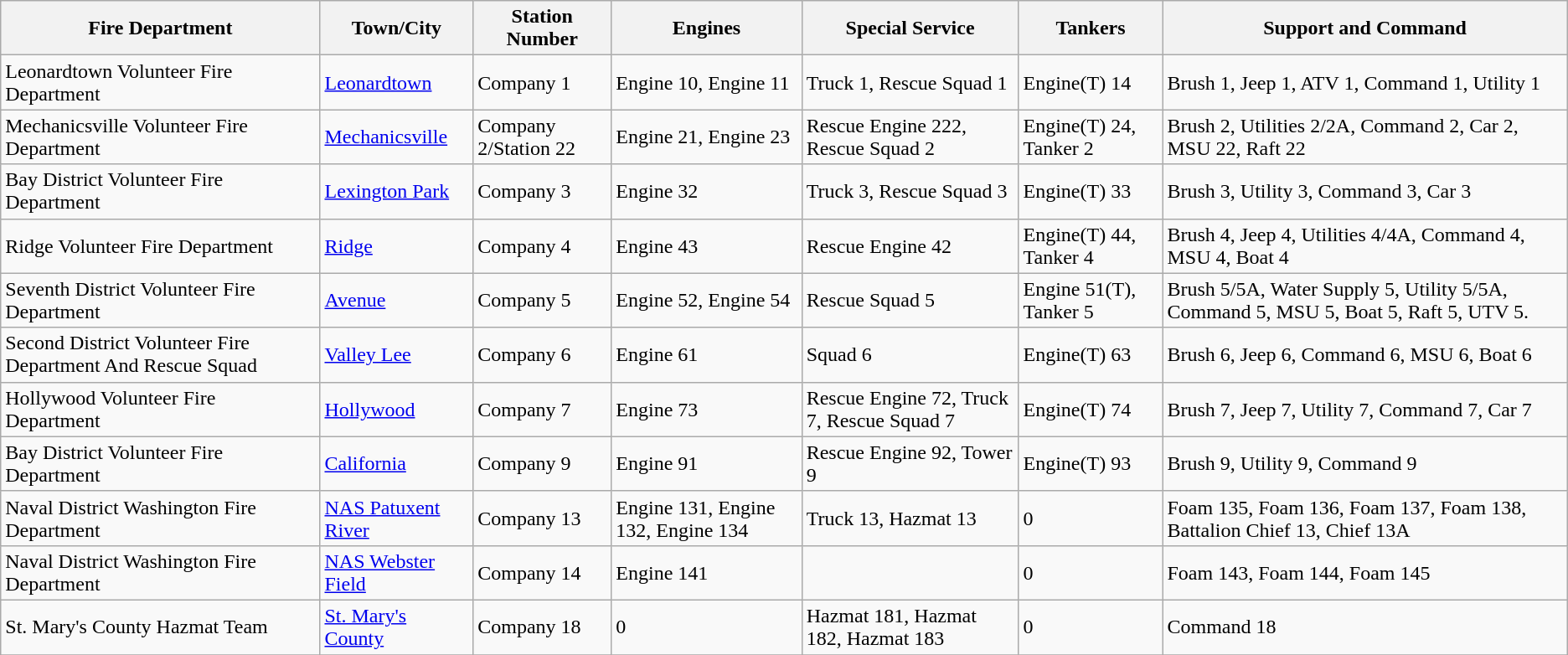<table class="wikitable">
<tr>
<th>Fire Department</th>
<th>Town/City</th>
<th>Station Number</th>
<th>Engines</th>
<th>Special Service</th>
<th>Tankers</th>
<th>Support and Command</th>
</tr>
<tr>
<td>Leonardtown Volunteer Fire Department</td>
<td><a href='#'>Leonardtown</a></td>
<td>Company 1</td>
<td>Engine 10, Engine 11</td>
<td>Truck 1, Rescue Squad 1</td>
<td>Engine(T) 14</td>
<td>Brush 1, Jeep 1, ATV 1, Command 1, Utility 1</td>
</tr>
<tr>
<td>Mechanicsville Volunteer Fire Department</td>
<td><a href='#'>Mechanicsville</a></td>
<td>Company 2/Station 22</td>
<td>Engine 21, Engine 23</td>
<td>Rescue Engine 222, Rescue Squad 2</td>
<td>Engine(T) 24, Tanker 2</td>
<td>Brush 2, Utilities 2/2A, Command 2, Car 2, MSU 22, Raft 22</td>
</tr>
<tr>
<td>Bay District Volunteer Fire Department</td>
<td><a href='#'>Lexington Park</a></td>
<td>Company 3</td>
<td>Engine 32</td>
<td>Truck 3, Rescue Squad 3</td>
<td>Engine(T) 33</td>
<td>Brush 3, Utility 3, Command 3, Car 3</td>
</tr>
<tr>
<td>Ridge Volunteer Fire Department</td>
<td><a href='#'>Ridge</a></td>
<td>Company 4</td>
<td>Engine 43</td>
<td>Rescue Engine 42</td>
<td>Engine(T) 44, Tanker 4</td>
<td>Brush 4, Jeep 4, Utilities 4/4A, Command 4, MSU 4, Boat 4</td>
</tr>
<tr>
<td>Seventh District Volunteer Fire Department</td>
<td><a href='#'>Avenue</a></td>
<td>Company 5</td>
<td>Engine 52, Engine 54</td>
<td>Rescue Squad 5</td>
<td>Engine 51(T), Tanker 5</td>
<td>Brush 5/5A, Water Supply 5, Utility 5/5A, Command 5, MSU 5, Boat 5, Raft 5, UTV 5.</td>
</tr>
<tr>
<td>Second District Volunteer Fire Department And Rescue Squad</td>
<td><a href='#'>Valley Lee</a></td>
<td>Company 6</td>
<td>Engine 61</td>
<td>Squad 6</td>
<td>Engine(T) 63</td>
<td>Brush 6, Jeep 6, Command 6, MSU 6, Boat 6</td>
</tr>
<tr>
<td>Hollywood Volunteer Fire Department</td>
<td><a href='#'>Hollywood</a></td>
<td>Company 7</td>
<td>Engine 73</td>
<td>Rescue Engine 72, Truck 7, Rescue Squad 7</td>
<td>Engine(T) 74</td>
<td>Brush 7, Jeep 7, Utility 7, Command 7, Car 7</td>
</tr>
<tr>
<td>Bay District Volunteer Fire Department</td>
<td><a href='#'>California</a></td>
<td>Company 9</td>
<td>Engine 91</td>
<td>Rescue Engine 92, Tower 9</td>
<td>Engine(T) 93</td>
<td>Brush 9, Utility 9, Command 9</td>
</tr>
<tr>
<td>Naval District Washington Fire Department</td>
<td><a href='#'>NAS Patuxent River</a></td>
<td>Company 13</td>
<td>Engine 131, Engine 132, Engine 134</td>
<td>Truck 13, Hazmat 13</td>
<td>0</td>
<td>Foam 135, Foam 136, Foam 137, Foam 138, Battalion Chief 13, Chief 13A</td>
</tr>
<tr>
<td>Naval District Washington Fire Department</td>
<td><a href='#'>NAS Webster Field</a></td>
<td>Company 14</td>
<td>Engine 141</td>
<td></td>
<td>0</td>
<td>Foam 143, Foam 144, Foam 145</td>
</tr>
<tr>
<td>St. Mary's County Hazmat Team</td>
<td><a href='#'>St. Mary's County</a></td>
<td>Company 18</td>
<td>0</td>
<td>Hazmat 181, Hazmat 182, Hazmat 183</td>
<td>0</td>
<td>Command 18</td>
</tr>
<tr>
</tr>
</table>
